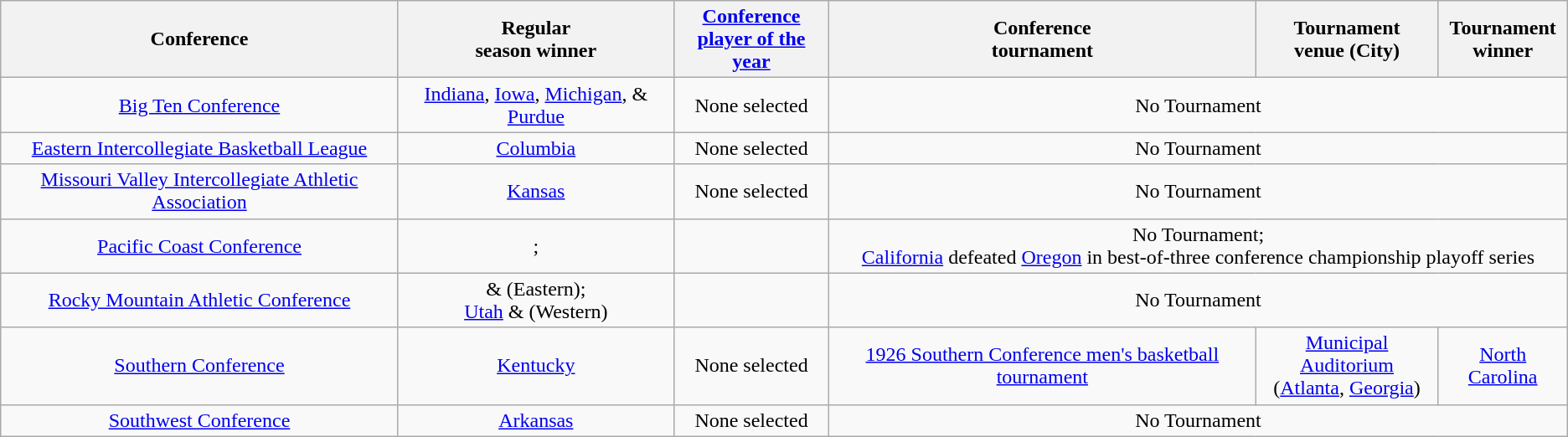<table class="wikitable" style="text-align:center;">
<tr>
<th>Conference</th>
<th>Regular <br> season winner</th>
<th><a href='#'>Conference <br> player of the year</a></th>
<th>Conference <br> tournament</th>
<th>Tournament <br> venue (City)</th>
<th>Tournament <br> winner</th>
</tr>
<tr>
<td><a href='#'>Big Ten Conference</a></td>
<td><a href='#'>Indiana</a>, <a href='#'>Iowa</a>, <a href='#'>Michigan</a>, & <a href='#'>Purdue</a></td>
<td>None selected</td>
<td colspan=3>No Tournament</td>
</tr>
<tr>
<td><a href='#'>Eastern Intercollegiate Basketball League</a></td>
<td><a href='#'>Columbia</a></td>
<td>None selected</td>
<td colspan=3>No Tournament</td>
</tr>
<tr>
<td><a href='#'>Missouri Valley Intercollegiate Athletic Association</a></td>
<td><a href='#'>Kansas</a></td>
<td>None selected</td>
<td colspan=3>No Tournament</td>
</tr>
<tr>
<td><a href='#'>Pacific Coast Conference</a></td>
<td>;<br></td>
<td></td>
<td colspan=3>No Tournament;<br><a href='#'>California</a> defeated <a href='#'>Oregon</a> in best-of-three conference championship playoff series</td>
</tr>
<tr>
<td><a href='#'>Rocky Mountain Athletic Conference</a></td>
<td> &  (Eastern);<br><a href='#'>Utah</a> &  (Western)</td>
<td></td>
<td colspan=3>No Tournament</td>
</tr>
<tr>
<td><a href='#'>Southern Conference</a></td>
<td><a href='#'>Kentucky</a></td>
<td>None selected</td>
<td><a href='#'>1926 Southern Conference men's basketball tournament</a></td>
<td><a href='#'>Municipal Auditorium</a><br>(<a href='#'>Atlanta</a>, <a href='#'>Georgia</a>)</td>
<td><a href='#'>North Carolina</a></td>
</tr>
<tr>
<td><a href='#'>Southwest Conference</a></td>
<td><a href='#'>Arkansas</a></td>
<td>None selected</td>
<td colspan=3>No Tournament</td>
</tr>
</table>
